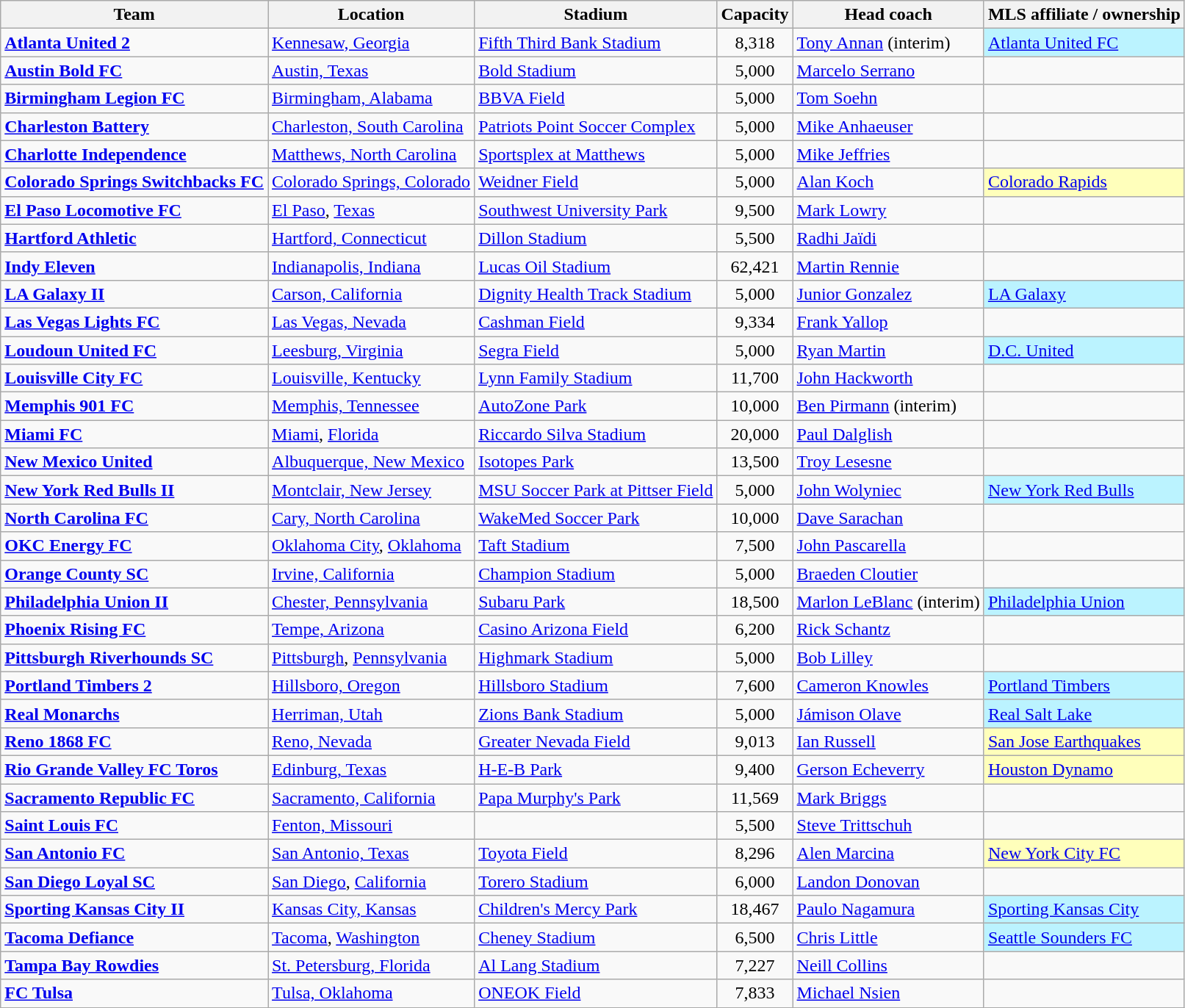<table class="wikitable sortable" border="1">
<tr>
<th>Team</th>
<th>Location</th>
<th>Stadium</th>
<th>Capacity</th>
<th>Head coach</th>
<th>MLS affiliate / ownership</th>
</tr>
<tr>
<td><strong><a href='#'>Atlanta United 2</a></strong></td>
<td><a href='#'>Kennesaw, Georgia</a></td>
<td><a href='#'>Fifth Third Bank Stadium</a> </td>
<td style="text-align:center;">8,318</td>
<td> <a href='#'>Tony Annan</a> (interim)</td>
<td bgcolor=BBF3FF><a href='#'>Atlanta United FC</a></td>
</tr>
<tr>
<td><strong><a href='#'>Austin Bold FC</a></strong></td>
<td><a href='#'>Austin, Texas</a></td>
<td><a href='#'>Bold Stadium</a></td>
<td style="text-align:center;">5,000</td>
<td> <a href='#'>Marcelo Serrano</a></td>
<td></td>
</tr>
<tr>
<td><strong><a href='#'>Birmingham Legion FC</a></strong></td>
<td><a href='#'>Birmingham, Alabama</a></td>
<td><a href='#'>BBVA Field</a></td>
<td style="text-align:center;">5,000</td>
<td> <a href='#'>Tom Soehn</a></td>
<td></td>
</tr>
<tr>
<td><strong><a href='#'>Charleston Battery</a></strong></td>
<td><a href='#'>Charleston, South Carolina</a></td>
<td><a href='#'>Patriots Point Soccer Complex</a></td>
<td style="text-align:center;">5,000</td>
<td> <a href='#'>Mike Anhaeuser</a></td>
<td></td>
</tr>
<tr>
<td><strong><a href='#'>Charlotte Independence</a></strong></td>
<td><a href='#'>Matthews, North Carolina</a></td>
<td><a href='#'>Sportsplex at Matthews</a></td>
<td style="text-align:center;">5,000</td>
<td> <a href='#'>Mike Jeffries</a></td>
<td></td>
</tr>
<tr>
<td><strong><a href='#'>Colorado Springs Switchbacks FC</a></strong></td>
<td><a href='#'>Colorado Springs, Colorado</a></td>
<td><a href='#'>Weidner Field</a> </td>
<td style="text-align:center;">5,000</td>
<td> <a href='#'>Alan Koch</a></td>
<td bgcolor=FFFFBB><a href='#'>Colorado Rapids</a></td>
</tr>
<tr>
<td><strong><a href='#'>El Paso Locomotive FC</a></strong></td>
<td><a href='#'>El Paso</a>, <a href='#'>Texas</a></td>
<td><a href='#'>Southwest University Park</a> </td>
<td style="text-align:center;">9,500</td>
<td> <a href='#'>Mark Lowry</a></td>
<td></td>
</tr>
<tr>
<td><strong><a href='#'>Hartford Athletic</a></strong></td>
<td><a href='#'>Hartford, Connecticut</a></td>
<td><a href='#'>Dillon Stadium</a> </td>
<td style="text-align:center;">5,500</td>
<td> <a href='#'>Radhi Jaïdi</a></td>
<td></td>
</tr>
<tr>
<td><strong><a href='#'>Indy Eleven</a></strong></td>
<td><a href='#'>Indianapolis, Indiana</a></td>
<td><a href='#'>Lucas Oil Stadium</a> </td>
<td style="text-align:center;">62,421</td>
<td> <a href='#'>Martin Rennie</a></td>
<td></td>
</tr>
<tr>
<td><strong><a href='#'>LA Galaxy II</a></strong></td>
<td><a href='#'>Carson, California</a></td>
<td><a href='#'>Dignity Health Track Stadium</a></td>
<td style="text-align:center;">5,000</td>
<td> <a href='#'>Junior Gonzalez</a></td>
<td bgcolor=BBF3FF><a href='#'>LA Galaxy</a></td>
</tr>
<tr>
<td><strong><a href='#'>Las Vegas Lights FC</a></strong></td>
<td><a href='#'>Las Vegas, Nevada</a></td>
<td><a href='#'>Cashman Field</a></td>
<td style="text-align:center;">9,334</td>
<td> <a href='#'>Frank Yallop</a></td>
<td></td>
</tr>
<tr>
<td><strong><a href='#'>Loudoun United FC</a></strong></td>
<td><a href='#'>Leesburg, Virginia</a></td>
<td><a href='#'>Segra Field</a></td>
<td style="text-align:center;">5,000</td>
<td> <a href='#'>Ryan Martin</a></td>
<td bgcolor=BBF3FF><a href='#'>D.C. United</a></td>
</tr>
<tr>
<td><strong><a href='#'>Louisville City FC</a></strong></td>
<td><a href='#'>Louisville, Kentucky</a></td>
<td><a href='#'>Lynn Family Stadium</a></td>
<td style="text-align:center;">11,700</td>
<td> <a href='#'>John Hackworth</a></td>
<td></td>
</tr>
<tr>
<td><strong><a href='#'>Memphis 901 FC</a></strong></td>
<td><a href='#'>Memphis, Tennessee</a></td>
<td><a href='#'>AutoZone Park</a> </td>
<td style="text-align:center;">10,000</td>
<td> <a href='#'>Ben Pirmann</a> (interim)</td>
<td></td>
</tr>
<tr>
<td><strong><a href='#'>Miami FC</a></strong></td>
<td><a href='#'>Miami</a>, <a href='#'>Florida</a></td>
<td><a href='#'>Riccardo Silva Stadium</a> </td>
<td style="text-align:center;">20,000</td>
<td> <a href='#'>Paul Dalglish</a></td>
<td></td>
</tr>
<tr>
<td><strong><a href='#'>New Mexico United</a></strong></td>
<td><a href='#'>Albuquerque, New Mexico</a></td>
<td><a href='#'>Isotopes Park</a> </td>
<td style="text-align:center;">13,500</td>
<td> <a href='#'>Troy Lesesne</a></td>
<td></td>
</tr>
<tr>
<td><strong><a href='#'>New York Red Bulls II</a></strong></td>
<td><a href='#'>Montclair, New Jersey</a></td>
<td><a href='#'>MSU Soccer Park at Pittser Field</a></td>
<td style="text-align:center;">5,000</td>
<td> <a href='#'>John Wolyniec</a></td>
<td bgcolor=BBF3FF><a href='#'>New York Red Bulls</a></td>
</tr>
<tr>
<td><strong><a href='#'>North Carolina FC</a></strong></td>
<td><a href='#'>Cary, North Carolina</a></td>
<td><a href='#'>WakeMed Soccer Park</a></td>
<td style="text-align:center;">10,000</td>
<td> <a href='#'>Dave Sarachan</a></td>
<td></td>
</tr>
<tr>
<td><strong><a href='#'>OKC Energy FC</a></strong></td>
<td><a href='#'>Oklahoma City</a>, <a href='#'>Oklahoma</a></td>
<td><a href='#'>Taft Stadium</a> </td>
<td style="text-align:center;">7,500</td>
<td> <a href='#'>John Pascarella</a></td>
<td></td>
</tr>
<tr>
<td><strong><a href='#'>Orange County SC</a></strong></td>
<td><a href='#'>Irvine, California</a></td>
<td><a href='#'>Champion Stadium</a></td>
<td style="text-align:center;">5,000</td>
<td> <a href='#'>Braeden Cloutier</a></td>
<td></td>
</tr>
<tr>
<td><strong><a href='#'>Philadelphia Union II</a></strong></td>
<td><a href='#'>Chester, Pennsylvania</a></td>
<td><a href='#'>Subaru Park</a></td>
<td style="text-align:center;">18,500</td>
<td> <a href='#'>Marlon LeBlanc</a> (interim)</td>
<td bgcolor=BBF3FF><a href='#'>Philadelphia Union</a></td>
</tr>
<tr>
<td><strong><a href='#'>Phoenix Rising FC</a></strong></td>
<td><a href='#'>Tempe, Arizona</a></td>
<td><a href='#'>Casino Arizona Field</a></td>
<td style="text-align:center;">6,200</td>
<td>  <a href='#'>Rick Schantz</a></td>
<td></td>
</tr>
<tr>
<td><strong><a href='#'>Pittsburgh Riverhounds SC</a></strong></td>
<td><a href='#'>Pittsburgh</a>, <a href='#'>Pennsylvania</a></td>
<td><a href='#'>Highmark Stadium</a></td>
<td style="text-align:center;">5,000</td>
<td> <a href='#'>Bob Lilley</a></td>
<td></td>
</tr>
<tr>
<td><strong><a href='#'>Portland Timbers 2</a></strong></td>
<td><a href='#'>Hillsboro, Oregon</a></td>
<td><a href='#'>Hillsboro Stadium</a> </td>
<td style="text-align:center;">7,600</td>
<td> <a href='#'>Cameron Knowles</a></td>
<td bgcolor=BBF3FF><a href='#'>Portland Timbers</a></td>
</tr>
<tr>
<td><strong><a href='#'>Real Monarchs</a></strong></td>
<td><a href='#'>Herriman, Utah</a></td>
<td><a href='#'>Zions Bank Stadium</a></td>
<td style="text-align:center;">5,000</td>
<td> <a href='#'>Jámison Olave</a></td>
<td bgcolor=BBF3FF><a href='#'>Real Salt Lake</a></td>
</tr>
<tr>
<td><strong><a href='#'>Reno 1868 FC</a></strong></td>
<td><a href='#'>Reno, Nevada</a></td>
<td><a href='#'>Greater Nevada Field</a> </td>
<td style="text-align:center;">9,013</td>
<td> <a href='#'>Ian Russell</a></td>
<td bgcolor=FFFFBB><a href='#'>San Jose Earthquakes</a></td>
</tr>
<tr>
<td><strong><a href='#'>Rio Grande Valley FC Toros</a></strong></td>
<td><a href='#'>Edinburg, Texas</a></td>
<td><a href='#'>H-E-B Park</a></td>
<td style="text-align:center;">9,400</td>
<td> <a href='#'>Gerson Echeverry</a></td>
<td bgcolor=FFFFBB><a href='#'>Houston Dynamo</a></td>
</tr>
<tr>
<td><strong><a href='#'>Sacramento Republic FC</a></strong></td>
<td><a href='#'>Sacramento, California</a></td>
<td><a href='#'>Papa Murphy's Park</a></td>
<td style="text-align:center;">11,569</td>
<td> <a href='#'>Mark Briggs</a></td>
<td></td>
</tr>
<tr>
<td><strong><a href='#'>Saint Louis FC</a></strong></td>
<td><a href='#'>Fenton, Missouri</a></td>
<td></td>
<td style="text-align:center;">5,500</td>
<td> <a href='#'>Steve Trittschuh</a></td>
<td></td>
</tr>
<tr>
<td><strong><a href='#'>San Antonio FC</a></strong></td>
<td><a href='#'>San Antonio, Texas</a></td>
<td><a href='#'>Toyota Field</a></td>
<td style="text-align:center;">8,296</td>
<td> <a href='#'>Alen Marcina</a></td>
<td bgcolor=FFFFBB><a href='#'>New York City FC</a></td>
</tr>
<tr>
<td><strong><a href='#'>San Diego Loyal SC</a></strong></td>
<td><a href='#'>San Diego</a>, <a href='#'>California</a></td>
<td><a href='#'>Torero Stadium</a> </td>
<td style="text-align:center;">6,000</td>
<td> <a href='#'>Landon Donovan</a></td>
<td></td>
</tr>
<tr>
<td><strong><a href='#'>Sporting Kansas City II</a></strong></td>
<td><a href='#'>Kansas City, Kansas</a></td>
<td><a href='#'>Children's Mercy Park</a></td>
<td style="text-align:center;">18,467</td>
<td> <a href='#'>Paulo Nagamura</a></td>
<td bgcolor=BBF3FF><a href='#'>Sporting Kansas City</a></td>
</tr>
<tr>
<td><strong><a href='#'>Tacoma Defiance</a></strong></td>
<td><a href='#'>Tacoma</a>, <a href='#'>Washington</a></td>
<td><a href='#'>Cheney Stadium</a> </td>
<td style="text-align:center;">6,500</td>
<td> <a href='#'>Chris Little</a></td>
<td bgcolor=BBF3FF><a href='#'>Seattle Sounders FC</a></td>
</tr>
<tr>
<td><strong><a href='#'>Tampa Bay Rowdies</a></strong></td>
<td><a href='#'>St. Petersburg, Florida</a></td>
<td><a href='#'>Al Lang Stadium</a> </td>
<td style="text-align:center;">7,227</td>
<td> <a href='#'>Neill Collins</a></td>
<td></td>
</tr>
<tr>
<td><strong><a href='#'>FC Tulsa</a></strong></td>
<td><a href='#'>Tulsa, Oklahoma</a></td>
<td><a href='#'>ONEOK Field</a> </td>
<td style="text-align:center;">7,833</td>
<td> <a href='#'>Michael Nsien</a></td>
<td></td>
</tr>
</table>
